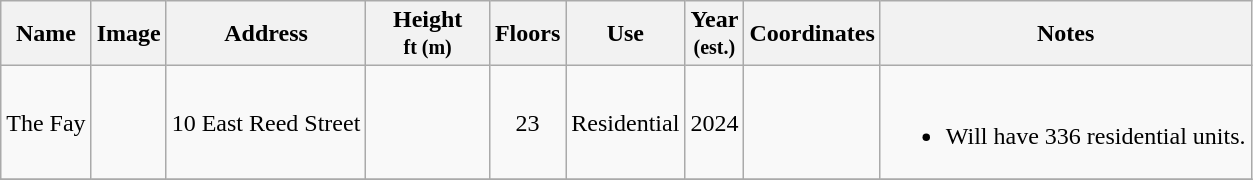<table class="wikitable sortable" style="text-align: center">
<tr>
<th>Name</th>
<th class="unsortable">Image</th>
<th class="unsortable">Address</th>
<th width="75px">Height<br><small>ft (m)</small></th>
<th>Floors</th>
<th>Use</th>
<th>Year<br><small>(est.)</small></th>
<th>Coordinates</th>
<th class="unsortable">Notes</th>
</tr>
<tr>
<td>The Fay</td>
<td></td>
<td>10 East Reed Street</td>
<td></td>
<td>23</td>
<td>Residential</td>
<td>2024</td>
<td></td>
<td><br><ul><li>Will have 336 residential units.</li></ul></td>
</tr>
<tr>
</tr>
</table>
